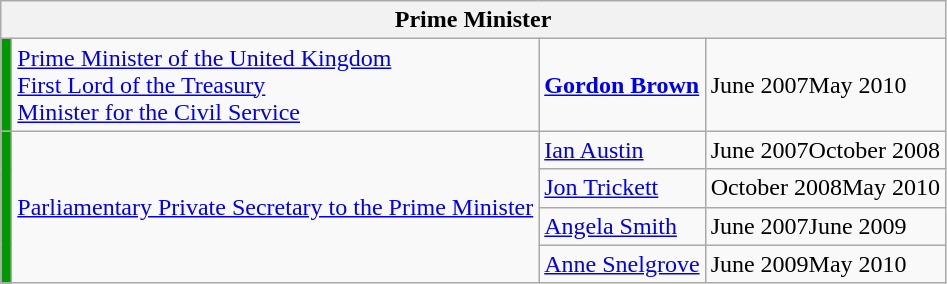<table class="wikitable">
<tr>
<th colspan=4>Prime Minister</th>
</tr>
<tr>
<td rowspan=1 bgcolor="009900"></td>
<td><a href='#'>Prime Minister of the United Kingdom</a><br><a href='#'>First Lord of the Treasury</a><br><a href='#'>Minister for the Civil Service</a></td>
<td><strong><a href='#'>Gordon Brown</a></strong></td>
<td>June 2007May 2010</td>
</tr>
<tr>
<td rowspan=4 bgcolor="009900"></td>
<td rowspan=4><a href='#'>Parliamentary Private Secretary to the Prime Minister</a></td>
<td><a href='#'>Ian Austin</a></td>
<td>June 2007October 2008</td>
</tr>
<tr>
<td><a href='#'>Jon Trickett</a></td>
<td>October 2008May 2010</td>
</tr>
<tr>
<td><a href='#'>Angela Smith</a></td>
<td>June 2007June 2009</td>
</tr>
<tr>
<td><a href='#'>Anne Snelgrove</a></td>
<td>June 2009May 2010</td>
</tr>
</table>
